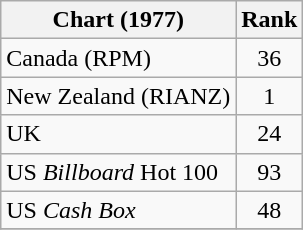<table class="wikitable sortable">
<tr>
<th>Chart (1977)</th>
<th style="text-align:center;">Rank</th>
</tr>
<tr>
<td>Canada (RPM)</td>
<td style="text-align:center;">36</td>
</tr>
<tr>
<td>New Zealand (RIANZ)</td>
<td style="text-align:center;">1</td>
</tr>
<tr>
<td>UK </td>
<td style="text-align:center;">24</td>
</tr>
<tr>
<td>US <em>Billboard</em> Hot 100</td>
<td style="text-align:center;">93</td>
</tr>
<tr>
<td>US <em>Cash Box</em> </td>
<td style="text-align:center;">48</td>
</tr>
<tr>
</tr>
</table>
